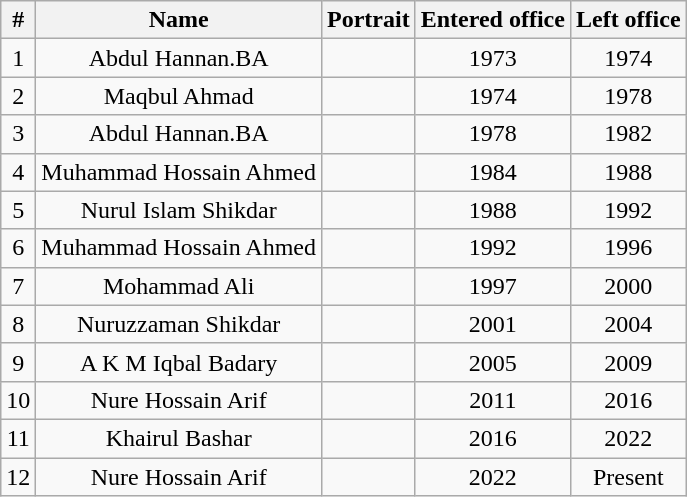<table class="wikitable" style="text-align:center">
<tr>
<th>#</th>
<th>Name</th>
<th>Portrait</th>
<th>Entered office</th>
<th>Left office</th>
</tr>
<tr>
<td>1</td>
<td>Abdul Hannan.BA</td>
<td></td>
<td>1973</td>
<td>1974</td>
</tr>
<tr>
<td>2</td>
<td>Maqbul Ahmad</td>
<td></td>
<td>1974</td>
<td>1978</td>
</tr>
<tr>
<td>3</td>
<td>Abdul Hannan.BA</td>
<td></td>
<td>1978</td>
<td>1982</td>
</tr>
<tr>
<td>4</td>
<td>Muhammad Hossain Ahmed</td>
<td></td>
<td>1984</td>
<td>1988</td>
</tr>
<tr>
<td>5</td>
<td>Nurul Islam Shikdar</td>
<td></td>
<td>1988</td>
<td>1992</td>
</tr>
<tr>
<td>6</td>
<td>Muhammad Hossain Ahmed</td>
<td></td>
<td>1992</td>
<td>1996</td>
</tr>
<tr>
<td>7</td>
<td>Mohammad Ali</td>
<td></td>
<td>1997</td>
<td>2000</td>
</tr>
<tr>
<td>8</td>
<td>Nuruzzaman Shikdar</td>
<td></td>
<td>2001</td>
<td>2004</td>
</tr>
<tr>
<td>9</td>
<td>A K M Iqbal Badary</td>
<td></td>
<td>2005</td>
<td>2009</td>
</tr>
<tr>
<td>10</td>
<td>Nure Hossain Arif</td>
<td></td>
<td>2011</td>
<td>2016</td>
</tr>
<tr>
<td>11</td>
<td>Khairul Bashar</td>
<td></td>
<td>2016</td>
<td>2022</td>
</tr>
<tr>
<td>12</td>
<td>Nure Hossain Arif</td>
<td></td>
<td>2022</td>
<td>Present</td>
</tr>
</table>
